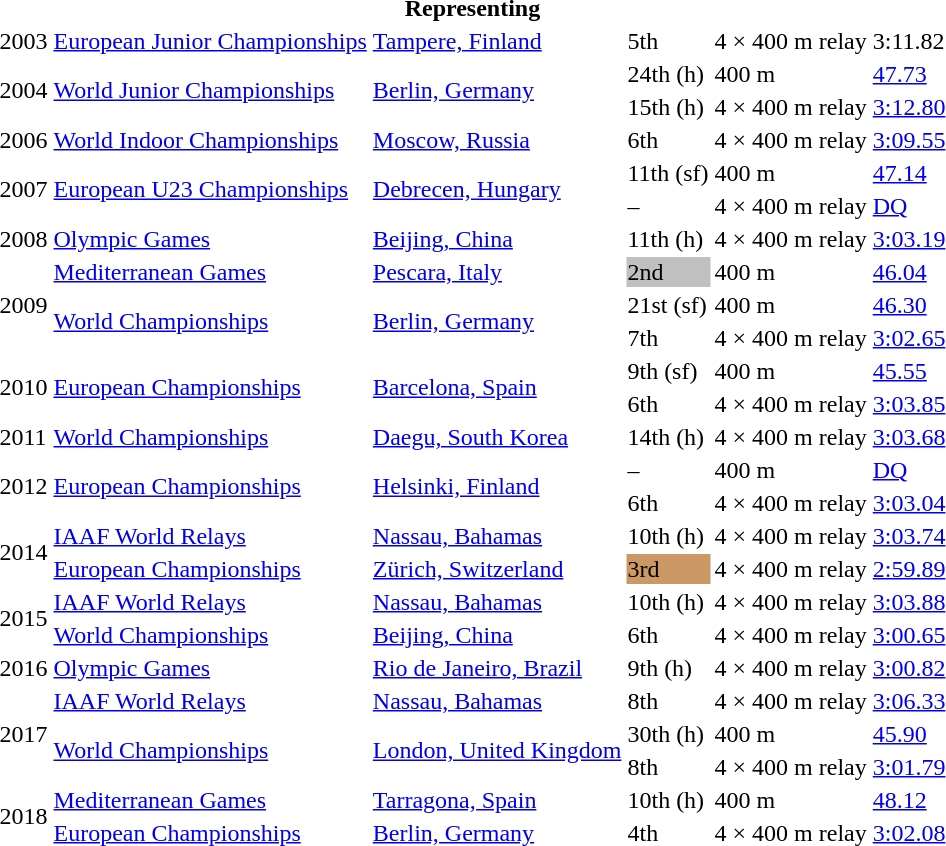<table>
<tr>
<th colspan="6">Representing </th>
</tr>
<tr>
<td>2003</td>
<td><a href='#'>European Junior Championships</a></td>
<td><a href='#'>Tampere, Finland</a></td>
<td>5th</td>
<td>4 × 400 m relay</td>
<td>3:11.82</td>
</tr>
<tr>
<td rowspan=2>2004</td>
<td rowspan=2><a href='#'>World Junior Championships</a></td>
<td rowspan=2><a href='#'>Berlin, Germany</a></td>
<td>24th (h)</td>
<td>400 m</td>
<td><a href='#'>47.73</a></td>
</tr>
<tr>
<td>15th (h)</td>
<td>4 × 400 m relay</td>
<td><a href='#'>3:12.80</a></td>
</tr>
<tr>
<td>2006</td>
<td><a href='#'>World Indoor Championships</a></td>
<td><a href='#'>Moscow, Russia</a></td>
<td>6th</td>
<td>4 × 400 m relay</td>
<td><a href='#'>3:09.55</a></td>
</tr>
<tr>
<td rowspan=2>2007</td>
<td rowspan=2><a href='#'>European U23 Championships</a></td>
<td rowspan=2><a href='#'>Debrecen, Hungary</a></td>
<td>11th (sf)</td>
<td>400 m</td>
<td><a href='#'>47.14</a></td>
</tr>
<tr>
<td>–</td>
<td>4 × 400 m relay</td>
<td><a href='#'>DQ</a></td>
</tr>
<tr>
<td>2008</td>
<td><a href='#'>Olympic Games</a></td>
<td><a href='#'>Beijing, China</a></td>
<td>11th (h)</td>
<td>4 × 400 m relay</td>
<td><a href='#'>3:03.19</a></td>
</tr>
<tr>
<td rowspan=3>2009</td>
<td><a href='#'>Mediterranean Games</a></td>
<td><a href='#'>Pescara, Italy</a></td>
<td bgcolor=silver>2nd</td>
<td>400 m</td>
<td><a href='#'>46.04</a></td>
</tr>
<tr>
<td rowspan=2><a href='#'>World Championships</a></td>
<td rowspan=2><a href='#'>Berlin, Germany</a></td>
<td>21st (sf)</td>
<td>400 m</td>
<td><a href='#'>46.30</a></td>
</tr>
<tr>
<td>7th</td>
<td>4 × 400 m relay</td>
<td><a href='#'>3:02.65</a></td>
</tr>
<tr>
<td rowspan=2>2010</td>
<td rowspan=2><a href='#'>European Championships</a></td>
<td rowspan=2><a href='#'>Barcelona, Spain</a></td>
<td>9th (sf)</td>
<td>400 m</td>
<td><a href='#'>45.55</a></td>
</tr>
<tr>
<td>6th</td>
<td>4 × 400 m relay</td>
<td><a href='#'>3:03.85</a></td>
</tr>
<tr>
<td>2011</td>
<td><a href='#'>World Championships</a></td>
<td><a href='#'>Daegu, South Korea</a></td>
<td>14th (h)</td>
<td>4 × 400 m relay</td>
<td><a href='#'>3:03.68</a></td>
</tr>
<tr>
<td rowspan=2>2012</td>
<td rowspan=2><a href='#'>European Championships</a></td>
<td rowspan=2><a href='#'>Helsinki, Finland</a></td>
<td>–</td>
<td>400 m</td>
<td><a href='#'>DQ</a></td>
</tr>
<tr>
<td>6th</td>
<td>4 × 400 m relay</td>
<td><a href='#'>3:03.04</a></td>
</tr>
<tr>
<td rowspan=2>2014</td>
<td><a href='#'>IAAF World Relays</a></td>
<td><a href='#'>Nassau, Bahamas</a></td>
<td>10th (h)</td>
<td>4 × 400 m relay</td>
<td><a href='#'>3:03.74</a></td>
</tr>
<tr>
<td><a href='#'>European Championships</a></td>
<td><a href='#'>Zürich, Switzerland</a></td>
<td bgcolor=cc9966>3rd</td>
<td>4 × 400 m relay</td>
<td><a href='#'>2:59.89</a></td>
</tr>
<tr>
<td rowspan=2>2015</td>
<td><a href='#'>IAAF World Relays</a></td>
<td><a href='#'>Nassau, Bahamas</a></td>
<td>10th (h)</td>
<td>4 × 400 m relay</td>
<td><a href='#'>3:03.88</a></td>
</tr>
<tr>
<td><a href='#'>World Championships</a></td>
<td><a href='#'>Beijing, China</a></td>
<td>6th</td>
<td>4 × 400 m relay</td>
<td><a href='#'>3:00.65</a></td>
</tr>
<tr>
<td>2016</td>
<td><a href='#'>Olympic Games</a></td>
<td><a href='#'>Rio de Janeiro, Brazil</a></td>
<td>9th (h)</td>
<td>4 × 400 m relay</td>
<td><a href='#'>3:00.82</a></td>
</tr>
<tr>
<td rowspan=3>2017</td>
<td><a href='#'>IAAF World Relays</a></td>
<td><a href='#'>Nassau, Bahamas</a></td>
<td>8th</td>
<td>4 × 400 m relay</td>
<td><a href='#'>3:06.33</a></td>
</tr>
<tr>
<td rowspan=2><a href='#'>World Championships</a></td>
<td rowspan=2><a href='#'>London, United Kingdom</a></td>
<td>30th (h)</td>
<td>400 m</td>
<td><a href='#'>45.90</a></td>
</tr>
<tr>
<td>8th</td>
<td>4 × 400 m relay</td>
<td><a href='#'>3:01.79</a></td>
</tr>
<tr>
<td rowspan=2>2018</td>
<td><a href='#'>Mediterranean Games</a></td>
<td><a href='#'>Tarragona, Spain</a></td>
<td>10th (h)</td>
<td>400 m</td>
<td><a href='#'>48.12</a></td>
</tr>
<tr>
<td><a href='#'>European Championships</a></td>
<td><a href='#'>Berlin, Germany</a></td>
<td>4th</td>
<td>4 × 400 m relay</td>
<td><a href='#'>3:02.08</a></td>
</tr>
</table>
